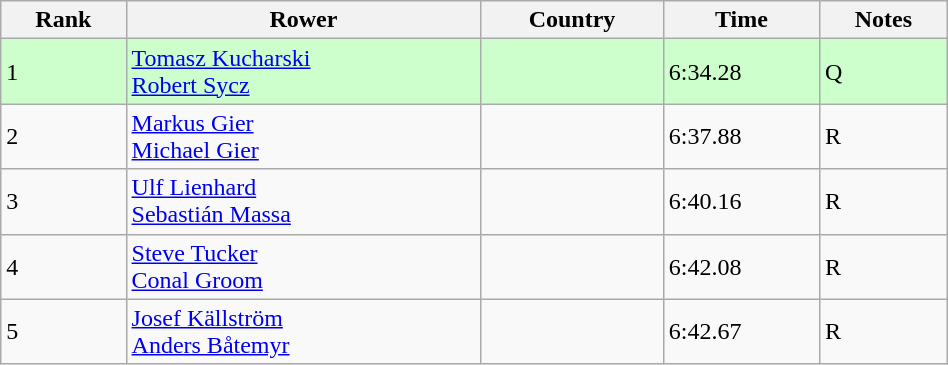<table class="wikitable sortable" width=50%>
<tr>
<th>Rank</th>
<th>Rower</th>
<th>Country</th>
<th>Time</th>
<th>Notes</th>
</tr>
<tr bgcolor=ccffcc>
<td>1</td>
<td><a href='#'>Tomasz Kucharski</a> <br> <a href='#'>Robert Sycz</a></td>
<td></td>
<td>6:34.28</td>
<td>Q</td>
</tr>
<tr>
<td>2</td>
<td><a href='#'>Markus Gier</a><br><a href='#'>Michael Gier</a></td>
<td></td>
<td>6:37.88</td>
<td>R</td>
</tr>
<tr>
<td>3</td>
<td><a href='#'>Ulf Lienhard</a><br><a href='#'>Sebastián Massa</a></td>
<td></td>
<td>6:40.16</td>
<td>R</td>
</tr>
<tr>
<td>4</td>
<td><a href='#'>Steve Tucker</a> <br> <a href='#'>Conal Groom</a></td>
<td></td>
<td>6:42.08</td>
<td>R</td>
</tr>
<tr>
<td>5</td>
<td><a href='#'>Josef Källström</a> <br> <a href='#'>Anders Båtemyr</a></td>
<td></td>
<td>6:42.67</td>
<td>R</td>
</tr>
</table>
